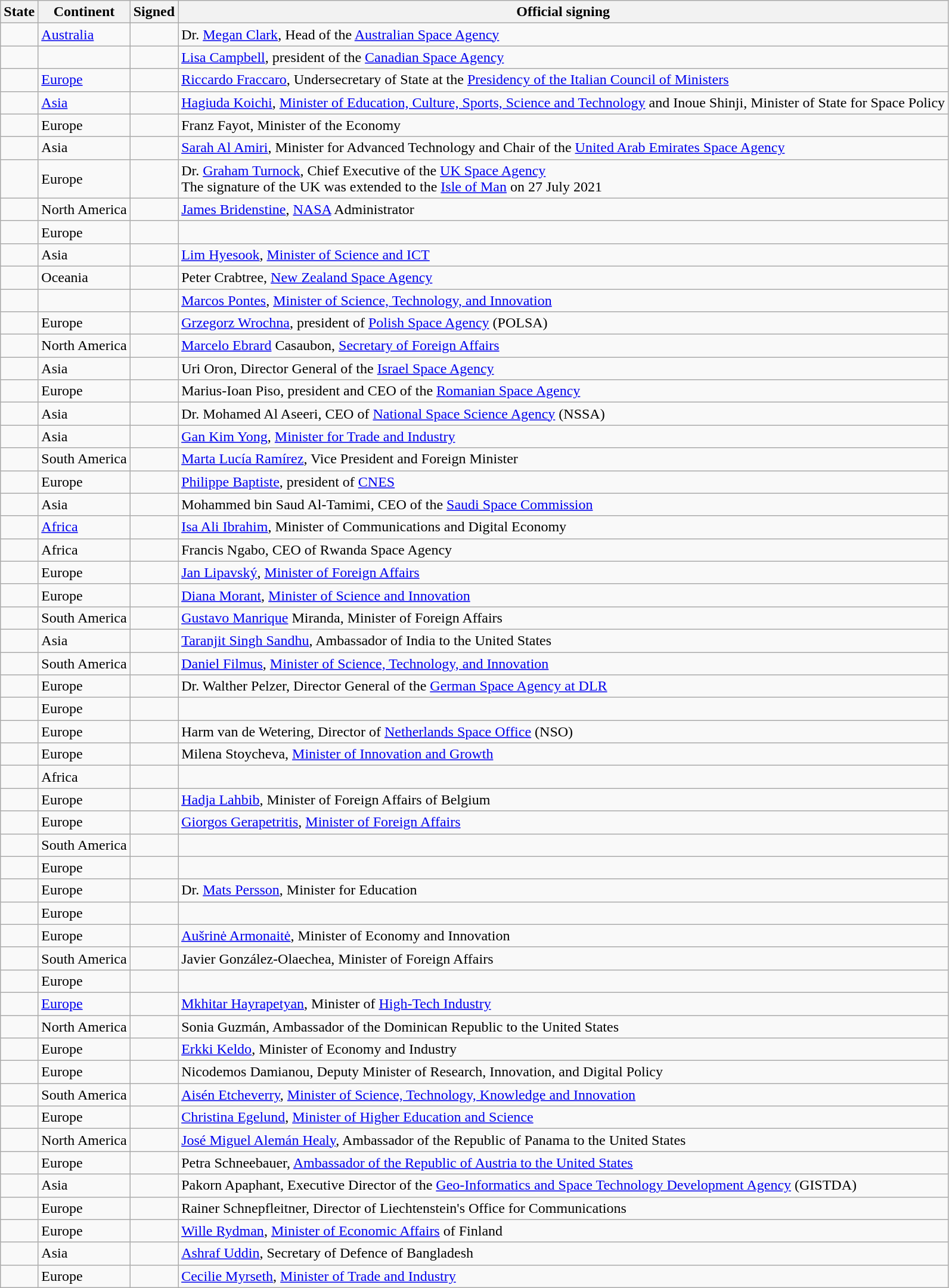<table class="wikitable sortable">
<tr>
<th>State</th>
<th>Continent</th>
<th>Signed</th>
<th>Official signing</th>
</tr>
<tr>
<td></td>
<td><a href='#'>Australia</a></td>
<td></td>
<td>Dr. <a href='#'>Megan Clark</a>, Head of the <a href='#'>Australian Space Agency</a></td>
</tr>
<tr>
<td></td>
<td></td>
<td></td>
<td><a href='#'>Lisa Campbell</a>, president of the <a href='#'>Canadian Space Agency</a></td>
</tr>
<tr>
<td></td>
<td><a href='#'>Europe</a></td>
<td></td>
<td><a href='#'>Riccardo Fraccaro</a>, Undersecretary of State at the <a href='#'>Presidency of the Italian Council of Ministers</a></td>
</tr>
<tr>
<td></td>
<td><a href='#'>Asia</a></td>
<td></td>
<td><a href='#'>Hagiuda Koichi</a>, <a href='#'>Minister of Education, Culture, Sports, Science and Technology</a> and Inoue Shinji, Minister of State for Space Policy</td>
</tr>
<tr>
<td></td>
<td>Europe</td>
<td></td>
<td>Franz Fayot, Minister of the Economy</td>
</tr>
<tr>
<td></td>
<td>Asia</td>
<td></td>
<td><a href='#'>Sarah Al Amiri</a>, Minister for Advanced Technology and Chair of the <a href='#'>United Arab Emirates Space Agency</a></td>
</tr>
<tr>
<td></td>
<td>Europe</td>
<td></td>
<td>Dr. <a href='#'>Graham Turnock</a>, Chief Executive of the <a href='#'>UK Space Agency</a><br>The signature of the UK was extended to the <a href='#'>Isle of Man</a> on 27 July 2021</td>
</tr>
<tr>
<td></td>
<td>North America</td>
<td></td>
<td><a href='#'>James Bridenstine</a>, <a href='#'>NASA</a> Administrator</td>
</tr>
<tr>
<td></td>
<td>Europe</td>
<td></td>
<td></td>
</tr>
<tr>
<td></td>
<td>Asia</td>
<td></td>
<td><a href='#'>Lim Hyesook</a>, <a href='#'>Minister of Science and ICT</a></td>
</tr>
<tr>
<td></td>
<td>Oceania</td>
<td></td>
<td>Peter Crabtree, <a href='#'>New Zealand Space Agency</a></td>
</tr>
<tr>
<td></td>
<td></td>
<td></td>
<td><a href='#'>Marcos Pontes</a>, <a href='#'>Minister of Science, Technology, and Innovation</a></td>
</tr>
<tr>
<td></td>
<td>Europe</td>
<td></td>
<td><a href='#'>Grzegorz Wrochna</a>, president of <a href='#'>Polish Space Agency</a> (POLSA)</td>
</tr>
<tr>
<td></td>
<td>North America</td>
<td></td>
<td><a href='#'>Marcelo Ebrard</a> Casaubon, <a href='#'>Secretary of Foreign Affairs</a></td>
</tr>
<tr>
<td></td>
<td>Asia</td>
<td></td>
<td>Uri Oron, Director General of the <a href='#'>Israel Space Agency</a></td>
</tr>
<tr>
<td></td>
<td>Europe</td>
<td></td>
<td>Marius-Ioan Piso, president and CEO of the <a href='#'>Romanian Space Agency</a></td>
</tr>
<tr>
<td></td>
<td>Asia</td>
<td></td>
<td>Dr. Mohamed Al Aseeri, CEO of <a href='#'>National Space Science Agency</a> (NSSA)</td>
</tr>
<tr>
<td></td>
<td>Asia</td>
<td></td>
<td><a href='#'>Gan Kim Yong</a>, <a href='#'>Minister for Trade and Industry</a></td>
</tr>
<tr>
<td></td>
<td>South America</td>
<td></td>
<td><a href='#'>Marta Lucía Ramírez</a>, Vice President and Foreign Minister</td>
</tr>
<tr>
<td></td>
<td>Europe</td>
<td></td>
<td><a href='#'>Philippe Baptiste</a>, president of <a href='#'>CNES</a></td>
</tr>
<tr>
<td></td>
<td>Asia</td>
<td></td>
<td>Mohammed bin Saud Al-Tamimi, CEO of the <a href='#'>Saudi Space Commission</a></td>
</tr>
<tr>
<td></td>
<td><a href='#'>Africa</a></td>
<td></td>
<td><a href='#'>Isa Ali Ibrahim</a>, Minister of Communications and Digital Economy</td>
</tr>
<tr>
<td></td>
<td>Africa</td>
<td></td>
<td>Francis Ngabo, CEO of Rwanda Space Agency</td>
</tr>
<tr>
<td></td>
<td>Europe</td>
<td></td>
<td><a href='#'>Jan Lipavský</a>, <a href='#'>Minister of Foreign Affairs</a></td>
</tr>
<tr>
<td></td>
<td>Europe</td>
<td></td>
<td><a href='#'>Diana Morant</a>, <a href='#'>Minister of Science and Innovation</a></td>
</tr>
<tr>
<td></td>
<td>South America</td>
<td></td>
<td><a href='#'>Gustavo Manrique</a> Miranda, Minister of Foreign Affairs</td>
</tr>
<tr>
<td></td>
<td>Asia</td>
<td></td>
<td><a href='#'>Taranjit Singh Sandhu</a>, Ambassador of India to the United States</td>
</tr>
<tr>
<td></td>
<td>South America</td>
<td></td>
<td><a href='#'>Daniel Filmus</a>, <a href='#'>Minister of Science, Technology, and Innovation</a></td>
</tr>
<tr>
<td></td>
<td>Europe</td>
<td></td>
<td>Dr. Walther Pelzer, Director General of the <a href='#'>German Space Agency at DLR</a></td>
</tr>
<tr>
<td></td>
<td>Europe</td>
<td></td>
<td></td>
</tr>
<tr>
<td></td>
<td>Europe</td>
<td></td>
<td>Harm van de Wetering, Director of <a href='#'>Netherlands Space Office</a> (NSO)</td>
</tr>
<tr>
<td></td>
<td>Europe</td>
<td></td>
<td>Milena Stoycheva, <a href='#'>Minister of Innovation and Growth</a></td>
</tr>
<tr>
<td></td>
<td>Africa</td>
<td></td>
<td></td>
</tr>
<tr>
<td></td>
<td>Europe</td>
<td></td>
<td><a href='#'>Hadja Lahbib</a>, Minister of Foreign Affairs of Belgium</td>
</tr>
<tr>
<td></td>
<td>Europe</td>
<td></td>
<td><a href='#'>Giorgos Gerapetritis</a>, <a href='#'>Minister of Foreign Affairs</a></td>
</tr>
<tr>
<td></td>
<td>South America</td>
<td></td>
<td></td>
</tr>
<tr>
<td></td>
<td>Europe</td>
<td></td>
<td></td>
</tr>
<tr>
<td></td>
<td>Europe</td>
<td></td>
<td>Dr. <a href='#'>Mats Persson</a>, Minister for Education</td>
</tr>
<tr>
<td></td>
<td>Europe</td>
<td></td>
<td></td>
</tr>
<tr>
<td></td>
<td>Europe</td>
<td></td>
<td><a href='#'>Aušrinė Armonaitė</a>, Minister of Economy and Innovation</td>
</tr>
<tr>
<td></td>
<td>South America</td>
<td></td>
<td>Javier González-Olaechea, Minister of Foreign Affairs</td>
</tr>
<tr>
<td></td>
<td>Europe</td>
<td></td>
<td></td>
</tr>
<tr>
<td></td>
<td><a href='#'>Europe</a></td>
<td></td>
<td><a href='#'>Mkhitar Hayrapetyan</a>, Minister of <a href='#'>High-Tech Industry</a></td>
</tr>
<tr>
<td></td>
<td>North America</td>
<td></td>
<td>Sonia Guzmán, Ambassador of the Dominican Republic to the United States</td>
</tr>
<tr>
<td></td>
<td>Europe</td>
<td></td>
<td><a href='#'>Erkki Keldo</a>, Minister of Economy and Industry</td>
</tr>
<tr>
<td></td>
<td>Europe</td>
<td></td>
<td>Nicodemos Damianou, Deputy Minister of Research, Innovation, and Digital Policy</td>
</tr>
<tr>
<td></td>
<td>South America</td>
<td></td>
<td><a href='#'>Aisén Etcheverry</a>, <a href='#'>Minister of Science, Technology, Knowledge and Innovation</a></td>
</tr>
<tr>
<td></td>
<td>Europe</td>
<td></td>
<td><a href='#'>Christina Egelund</a>, <a href='#'>Minister of Higher Education and Science</a></td>
</tr>
<tr>
<td></td>
<td>North America</td>
<td></td>
<td><a href='#'>José Miguel Alemán Healy</a>, Ambassador of the Republic of Panama to the United States</td>
</tr>
<tr>
<td></td>
<td>Europe</td>
<td></td>
<td>Petra Schneebauer, <a href='#'>Ambassador of the Republic of Austria to the United States</a></td>
</tr>
<tr>
<td></td>
<td>Asia</td>
<td></td>
<td>Pakorn Apaphant, Executive Director of the <a href='#'>Geo-Informatics and Space Technology Development Agency</a> (GISTDA)</td>
</tr>
<tr>
<td></td>
<td>Europe</td>
<td></td>
<td>Rainer Schnepfleitner, Director of Liechtenstein's Office for Communications</td>
</tr>
<tr>
<td></td>
<td>Europe</td>
<td></td>
<td><a href='#'>Wille Rydman</a>, <a href='#'>Minister of Economic Affairs</a> of Finland</td>
</tr>
<tr>
<td></td>
<td>Asia</td>
<td></td>
<td><a href='#'>Ashraf Uddin</a>, Secretary of Defence of Bangladesh</td>
</tr>
<tr>
<td></td>
<td>Europe</td>
<td></td>
<td><a href='#'>Cecilie Myrseth</a>, <a href='#'>Minister of Trade and Industry</a></td>
</tr>
</table>
